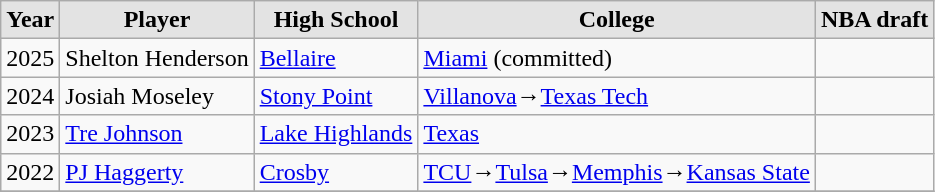<table class="wikitable sortable">
<tr>
<th style="background: #e3e3e3;">Year</th>
<th style="background: #e3e3e3;">Player</th>
<th style="background: #e3e3e3;">High School</th>
<th style="background: #e3e3e3;">College</th>
<th style="background: #e3e3e3;">NBA draft</th>
</tr>
<tr>
<td>2025</td>
<td>Shelton Henderson</td>
<td><a href='#'>Bellaire</a></td>
<td><a href='#'>Miami</a> (committed)</td>
<td></td>
</tr>
<tr>
<td>2024</td>
<td>Josiah Moseley</td>
<td><a href='#'>Stony Point</a></td>
<td><a href='#'>Villanova</a>→<a href='#'>Texas Tech</a></td>
<td></td>
</tr>
<tr>
<td>2023</td>
<td><a href='#'>Tre Johnson</a></td>
<td><a href='#'>Lake Highlands</a></td>
<td><a href='#'>Texas</a></td>
<td></td>
</tr>
<tr>
<td>2022</td>
<td><a href='#'>PJ Haggerty</a></td>
<td><a href='#'>Crosby</a></td>
<td><a href='#'>TCU</a>→<a href='#'>Tulsa</a>→<a href='#'>Memphis</a>→<a href='#'>Kansas State</a></td>
<td></td>
</tr>
<tr>
</tr>
</table>
